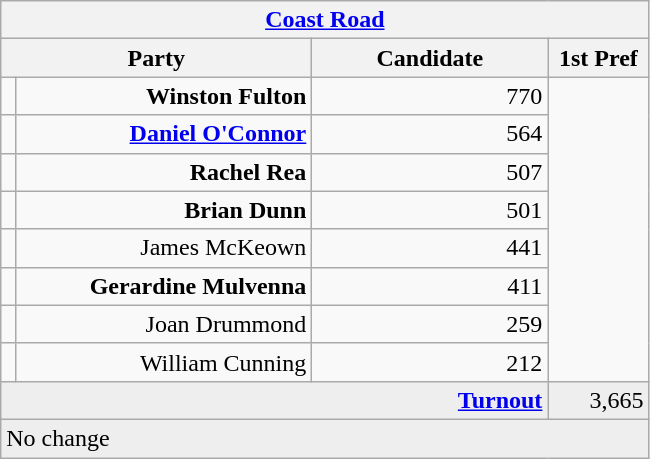<table class="wikitable">
<tr>
<th colspan="4" align="center"><a href='#'>Coast Road</a></th>
</tr>
<tr>
<th colspan="2" align="center" width=200>Party</th>
<th width=150>Candidate</th>
<th width=60>1st Pref</th>
</tr>
<tr>
<td></td>
<td align="right"><strong>Winston Fulton</strong></td>
<td align="right">770</td>
</tr>
<tr>
<td></td>
<td align="right"><strong><a href='#'>Daniel O'Connor</a></strong></td>
<td align="right">564</td>
</tr>
<tr>
<td></td>
<td align="right"><strong>Rachel Rea</strong></td>
<td align="right">507</td>
</tr>
<tr>
<td></td>
<td align="right"><strong>Brian Dunn</strong></td>
<td align="right">501</td>
</tr>
<tr>
<td></td>
<td align="right">James McKeown</td>
<td align="right">441</td>
</tr>
<tr>
<td></td>
<td align="right"><strong>Gerardine Mulvenna</strong></td>
<td align="right">411</td>
</tr>
<tr>
<td></td>
<td align="right">Joan Drummond</td>
<td align="right">259</td>
</tr>
<tr>
<td></td>
<td align="right">William Cunning</td>
<td align="right">212</td>
</tr>
<tr bgcolor="EEEEEE">
<td colspan=3 align="right"><strong><a href='#'>Turnout</a></strong></td>
<td align="right">3,665</td>
</tr>
<tr>
<td colspan=4 bgcolor="EEEEEE">No change</td>
</tr>
</table>
